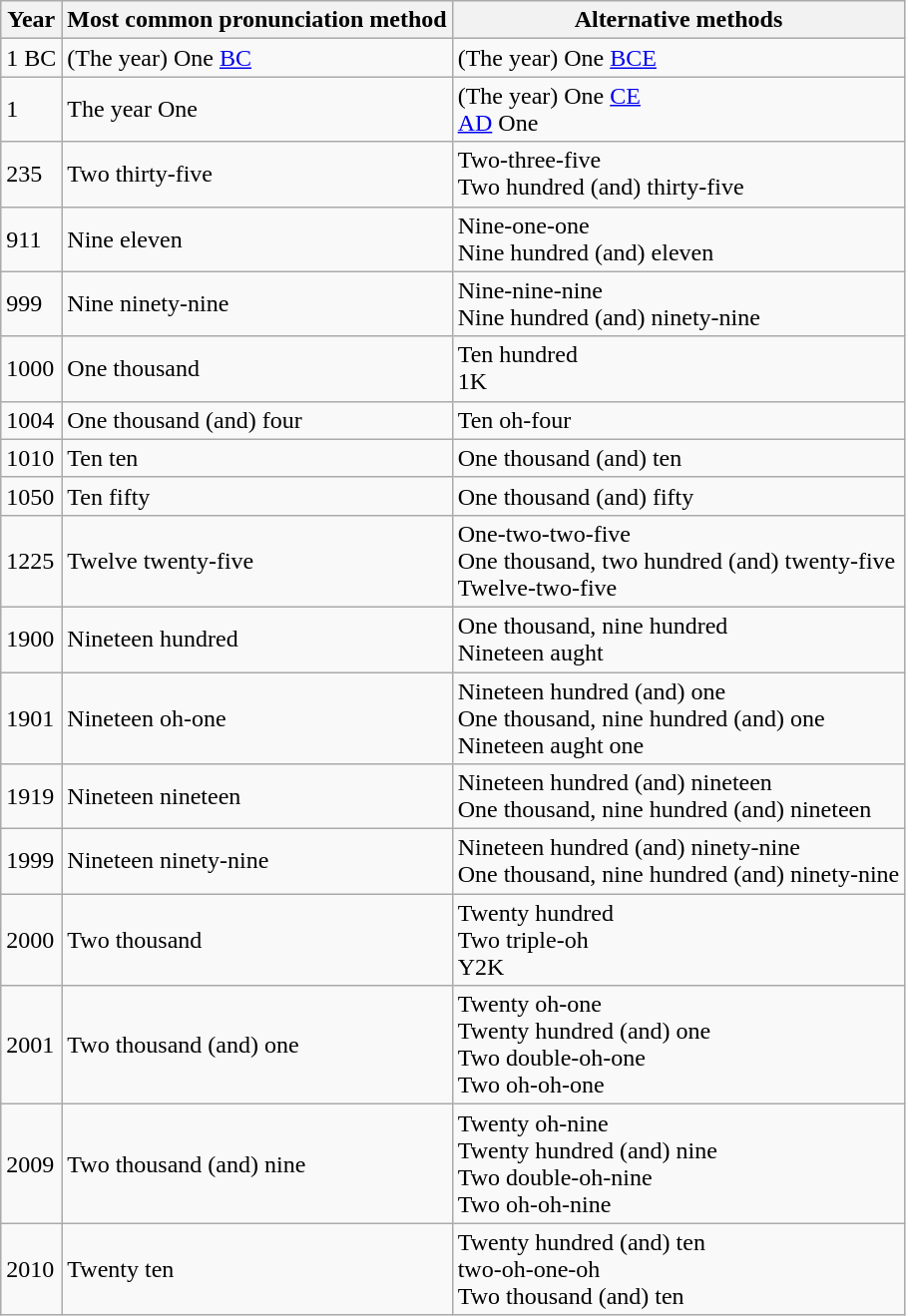<table class="wikitable">
<tr>
<th>Year</th>
<th>Most common pronunciation method</th>
<th>Alternative methods</th>
</tr>
<tr>
<td>1 BC</td>
<td>(The year) One <a href='#'>BC</a></td>
<td>(The year) One <a href='#'>BCE</a></td>
</tr>
<tr>
<td>1</td>
<td>The year One</td>
<td>(The year) One <a href='#'>CE</a><br><a href='#'>AD</a> One</td>
</tr>
<tr>
<td>235</td>
<td>Two thirty-five</td>
<td>Two-three-five <br>Two hundred (and) thirty-five</td>
</tr>
<tr>
<td>911</td>
<td>Nine eleven</td>
<td>Nine-one-one <br>Nine hundred (and) eleven</td>
</tr>
<tr>
<td>999</td>
<td>Nine ninety-nine</td>
<td>Nine-nine-nine <br>Nine hundred (and) ninety-nine</td>
</tr>
<tr>
<td>1000</td>
<td>One thousand</td>
<td>Ten hundred <br>1K</td>
</tr>
<tr>
<td>1004</td>
<td>One thousand (and) four</td>
<td>Ten oh-four</td>
</tr>
<tr>
<td>1010</td>
<td>Ten ten</td>
<td>One thousand (and) ten</td>
</tr>
<tr>
<td>1050</td>
<td>Ten fifty</td>
<td>One thousand (and) fifty</td>
</tr>
<tr>
<td>1225</td>
<td>Twelve twenty-five</td>
<td>One-two-two-five <br>One thousand, two hundred (and) twenty-five <br>Twelve-two-five</td>
</tr>
<tr>
<td>1900</td>
<td>Nineteen hundred</td>
<td>One thousand, nine hundred <br>Nineteen aught</td>
</tr>
<tr>
<td>1901</td>
<td>Nineteen oh-one</td>
<td>Nineteen hundred (and) one <br>One thousand, nine hundred (and) one <br>Nineteen aught one</td>
</tr>
<tr>
<td>1919</td>
<td>Nineteen nineteen</td>
<td>Nineteen hundred (and) nineteen <br>One thousand, nine hundred (and) nineteen</td>
</tr>
<tr>
<td>1999</td>
<td>Nineteen ninety-nine</td>
<td>Nineteen hundred (and) ninety-nine <br>One thousand, nine hundred (and) ninety-nine</td>
</tr>
<tr>
<td>2000</td>
<td>Two thousand</td>
<td>Twenty hundred <br>Two triple-oh <br>Y2K</td>
</tr>
<tr>
<td>2001</td>
<td>Two thousand (and) one</td>
<td>Twenty oh-one <br>Twenty hundred (and) one <br>Two double-oh-one <br>Two oh-oh-one</td>
</tr>
<tr>
<td>2009</td>
<td>Two thousand (and) nine</td>
<td>Twenty oh-nine <br>Twenty hundred (and) nine <br>Two double-oh-nine <br>Two oh-oh-nine</td>
</tr>
<tr>
<td>2010</td>
<td>Twenty ten</td>
<td>Twenty hundred (and) ten <br>two-oh-one-oh <br>Two thousand (and) ten</td>
</tr>
</table>
